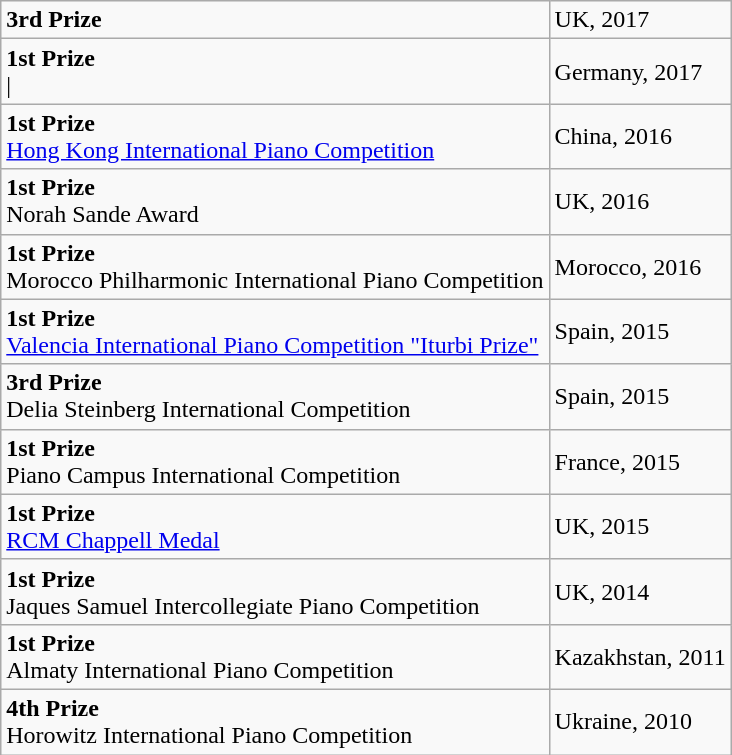<table class="wikitable">
<tr>
<td><strong>3rd Prize</strong><br></td>
<td>UK, 2017</td>
</tr>
<tr>
<td><strong>1st Prize</strong><br> |</td>
<td>Germany, 2017</td>
</tr>
<tr>
<td><strong>1st Prize</strong><br><a href='#'>Hong Kong International Piano Competition</a></td>
<td>China, 2016</td>
</tr>
<tr>
<td><strong>1st Prize</strong><br>Norah Sande Award</td>
<td>UK, 2016</td>
</tr>
<tr>
<td><strong>1st Prize</strong><br>Morocco Philharmonic International Piano Competition</td>
<td>Morocco, 2016</td>
</tr>
<tr>
<td><strong>1st Prize</strong><br><a href='#'>Valencia International Piano Competition "Iturbi Prize"</a></td>
<td>Spain, 2015</td>
</tr>
<tr>
<td><strong>3rd Prize</strong><br>Delia Steinberg International Competition</td>
<td>Spain, 2015</td>
</tr>
<tr>
<td><strong>1st Prize</strong><br>Piano Campus International Competition</td>
<td>France, 2015</td>
</tr>
<tr>
<td><strong>1st Prize</strong><br><a href='#'>RCM Chappell Medal</a></td>
<td>UK, 2015</td>
</tr>
<tr>
<td><strong>1st Prize</strong><br>Jaques Samuel Intercollegiate Piano Competition</td>
<td>UK, 2014</td>
</tr>
<tr>
<td><strong>1st Prize</strong><br>Almaty International Piano Competition</td>
<td>Kazakhstan, 2011</td>
</tr>
<tr>
<td><strong>4th Prize</strong><br>Horowitz International Piano Competition</td>
<td>Ukraine, 2010</td>
</tr>
</table>
